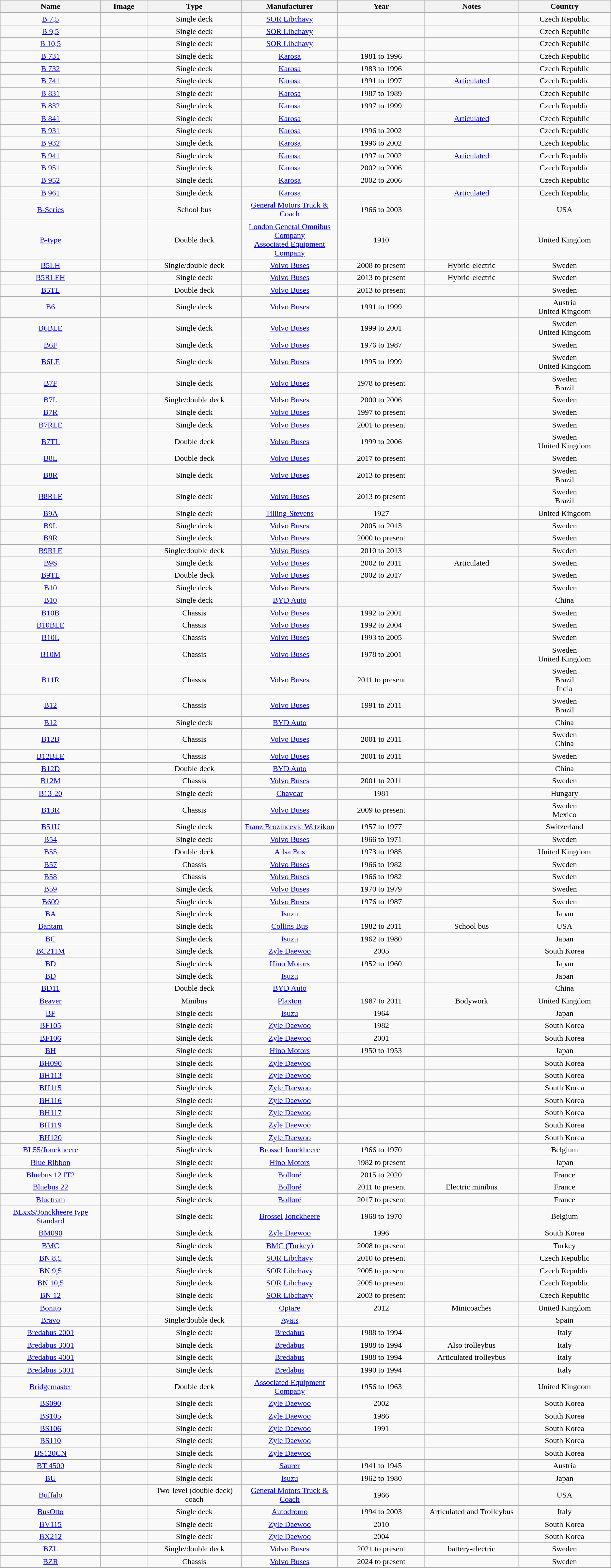<table class="wikitable sortable sticky-header mw-datatable" style=text-align:center;>
<tr>
<th style="width:15em;">Name</th>
<th style="width:7em;">Image</th>
<th style="width:15em;">Type</th>
<th style="width:15em;">Manufacturer</th>
<th style="width:15em;">Year</th>
<th class="unsortable", style="width:15em;">Notes</th>
<th style="width:15em;">Country</th>
</tr>
<tr>
<td><a href='#'>B 7,5</a></td>
<td></td>
<td>Single deck</td>
<td><a href='#'>SOR Libchavy</a></td>
<td></td>
<td></td>
<td>Czech Republic</td>
</tr>
<tr>
<td><a href='#'>B 9,5</a></td>
<td></td>
<td>Single deck</td>
<td><a href='#'>SOR Libchavy</a></td>
<td></td>
<td></td>
<td>Czech Republic</td>
</tr>
<tr>
<td><a href='#'>B 10,5</a></td>
<td></td>
<td>Single deck</td>
<td><a href='#'>SOR Libchavy</a></td>
<td></td>
<td></td>
<td>Czech Republic</td>
</tr>
<tr>
<td><a href='#'>B 731</a></td>
<td></td>
<td>Single deck</td>
<td><a href='#'>Karosa</a></td>
<td>1981 to 1996</td>
<td></td>
<td>Czech Republic</td>
</tr>
<tr>
<td><a href='#'>B 732</a></td>
<td></td>
<td>Single deck</td>
<td><a href='#'>Karosa</a></td>
<td>1983 to 1996</td>
<td></td>
<td>Czech Republic</td>
</tr>
<tr>
<td><a href='#'>B 741</a></td>
<td></td>
<td>Single deck</td>
<td><a href='#'>Karosa</a></td>
<td>1991 to 1997</td>
<td><a href='#'>Articulated</a></td>
<td>Czech Republic</td>
</tr>
<tr>
<td><a href='#'>B 831</a></td>
<td></td>
<td>Single deck</td>
<td><a href='#'>Karosa</a></td>
<td>1987 to 1989</td>
<td></td>
<td>Czech Republic</td>
</tr>
<tr>
<td><a href='#'>B 832</a></td>
<td></td>
<td>Single deck</td>
<td><a href='#'>Karosa</a></td>
<td>1997 to 1999</td>
<td></td>
<td>Czech Republic</td>
</tr>
<tr>
<td><a href='#'>B 841</a></td>
<td></td>
<td>Single deck</td>
<td><a href='#'>Karosa</a></td>
<td></td>
<td><a href='#'>Articulated</a></td>
<td>Czech Republic</td>
</tr>
<tr>
<td><a href='#'>B 931</a></td>
<td></td>
<td>Single deck</td>
<td><a href='#'>Karosa</a></td>
<td>1996 to 2002</td>
<td></td>
<td>Czech Republic</td>
</tr>
<tr>
<td><a href='#'>B 932</a></td>
<td></td>
<td>Single deck</td>
<td><a href='#'>Karosa</a></td>
<td>1996 to 2002</td>
<td></td>
<td>Czech Republic</td>
</tr>
<tr>
<td><a href='#'>B 941</a></td>
<td></td>
<td>Single deck</td>
<td><a href='#'>Karosa</a></td>
<td>1997 to 2002</td>
<td><a href='#'>Articulated</a></td>
<td>Czech Republic</td>
</tr>
<tr>
<td><a href='#'>B 951</a></td>
<td></td>
<td>Single deck</td>
<td><a href='#'>Karosa</a></td>
<td>2002 to 2006</td>
<td></td>
<td>Czech Republic</td>
</tr>
<tr>
<td><a href='#'>B 952</a></td>
<td></td>
<td>Single deck</td>
<td><a href='#'>Karosa</a></td>
<td>2002 to 2006</td>
<td></td>
<td>Czech Republic</td>
</tr>
<tr>
<td><a href='#'>B 961</a></td>
<td></td>
<td>Single deck</td>
<td><a href='#'>Karosa</a></td>
<td></td>
<td><a href='#'>Articulated</a></td>
<td>Czech Republic</td>
</tr>
<tr>
<td><a href='#'>B-Series</a></td>
<td></td>
<td>School bus</td>
<td><a href='#'>General Motors Truck & Coach</a></td>
<td>1966 to 2003</td>
<td></td>
<td>USA</td>
</tr>
<tr>
<td><a href='#'>B-type</a></td>
<td></td>
<td>Double deck</td>
<td><a href='#'>London General Omnibus Company</a><br><a href='#'>Associated Equipment Company</a></td>
<td>1910</td>
<td></td>
<td>United Kingdom</td>
</tr>
<tr>
<td><a href='#'>B5LH</a></td>
<td></td>
<td>Single/double deck</td>
<td><a href='#'>Volvo Buses</a></td>
<td>2008 to present</td>
<td>Hybrid-electric</td>
<td>Sweden</td>
</tr>
<tr>
<td><a href='#'>B5RLEH</a></td>
<td></td>
<td>Single deck</td>
<td><a href='#'>Volvo Buses</a></td>
<td>2013 to present</td>
<td>Hybrid-electric</td>
<td>Sweden</td>
</tr>
<tr>
<td><a href='#'>B5TL</a></td>
<td></td>
<td>Double deck</td>
<td><a href='#'>Volvo Buses</a></td>
<td>2013 to present</td>
<td></td>
<td>Sweden</td>
</tr>
<tr>
<td><a href='#'>B6</a></td>
<td></td>
<td>Single deck</td>
<td><a href='#'>Volvo Buses</a></td>
<td>1991 to 1999</td>
<td></td>
<td>Austria<br>United Kingdom</td>
</tr>
<tr>
<td><a href='#'>B6BLE</a></td>
<td></td>
<td>Single deck</td>
<td><a href='#'>Volvo Buses</a></td>
<td>1999 to 2001</td>
<td></td>
<td>Sweden<br>United Kingdom</td>
</tr>
<tr>
<td><a href='#'>B6F</a></td>
<td></td>
<td>Single deck</td>
<td><a href='#'>Volvo Buses</a></td>
<td>1976 to 1987</td>
<td></td>
<td>Sweden</td>
</tr>
<tr>
<td><a href='#'>B6LE</a></td>
<td></td>
<td>Single deck</td>
<td><a href='#'>Volvo Buses</a></td>
<td>1995 to 1999</td>
<td></td>
<td>Sweden<br>United Kingdom</td>
</tr>
<tr>
<td><a href='#'>B7F</a></td>
<td></td>
<td>Single deck</td>
<td><a href='#'>Volvo Buses</a></td>
<td>1978 to present</td>
<td></td>
<td>Sweden<br>Brazil</td>
</tr>
<tr>
<td><a href='#'>B7L</a></td>
<td></td>
<td>Single/double deck</td>
<td><a href='#'>Volvo Buses</a></td>
<td>2000 to 2006</td>
<td></td>
<td>Sweden</td>
</tr>
<tr>
<td><a href='#'>B7R</a></td>
<td></td>
<td>Single deck</td>
<td><a href='#'>Volvo Buses</a></td>
<td>1997 to present</td>
<td></td>
<td>Sweden</td>
</tr>
<tr>
<td><a href='#'>B7RLE</a></td>
<td></td>
<td>Single deck</td>
<td><a href='#'>Volvo Buses</a></td>
<td>2001 to present</td>
<td></td>
<td>Sweden</td>
</tr>
<tr>
<td><a href='#'>B7TL</a></td>
<td></td>
<td>Double deck</td>
<td><a href='#'>Volvo Buses</a></td>
<td>1999 to 2006</td>
<td></td>
<td>Sweden<br>United Kingdom</td>
</tr>
<tr>
<td><a href='#'>B8L</a></td>
<td></td>
<td>Double deck</td>
<td><a href='#'>Volvo Buses</a></td>
<td>2017 to present</td>
<td></td>
<td>Sweden</td>
</tr>
<tr>
<td><a href='#'>B8R</a></td>
<td></td>
<td>Single deck</td>
<td><a href='#'>Volvo Buses</a></td>
<td>2013 to present</td>
<td></td>
<td>Sweden<br>Brazil</td>
</tr>
<tr>
<td><a href='#'>B8RLE</a></td>
<td></td>
<td>Single deck</td>
<td><a href='#'>Volvo Buses</a></td>
<td>2013 to present</td>
<td></td>
<td>Sweden<br>Brazil</td>
</tr>
<tr>
<td><a href='#'>B9A</a></td>
<td></td>
<td>Single deck</td>
<td><a href='#'>Tilling-Stevens</a></td>
<td>1927</td>
<td></td>
<td>United Kingdom</td>
</tr>
<tr>
<td><a href='#'>B9L</a></td>
<td></td>
<td>Single deck</td>
<td><a href='#'>Volvo Buses</a></td>
<td>2005 to 2013</td>
<td></td>
<td>Sweden</td>
</tr>
<tr>
<td><a href='#'>B9R</a></td>
<td></td>
<td>Single deck</td>
<td><a href='#'>Volvo Buses</a></td>
<td>2000 to present</td>
<td></td>
<td>Sweden</td>
</tr>
<tr>
<td><a href='#'>B9RLE</a></td>
<td></td>
<td>Single/double deck</td>
<td><a href='#'>Volvo Buses</a></td>
<td>2010 to 2013</td>
<td></td>
<td>Sweden</td>
</tr>
<tr>
<td><a href='#'>B9S</a></td>
<td></td>
<td>Single deck</td>
<td><a href='#'>Volvo Buses</a></td>
<td>2002 to 2011</td>
<td>Articulated</td>
<td>Sweden</td>
</tr>
<tr>
<td><a href='#'>B9TL</a></td>
<td></td>
<td>Double deck</td>
<td><a href='#'>Volvo Buses</a></td>
<td>2002 to 2017</td>
<td></td>
<td>Sweden</td>
</tr>
<tr>
<td><a href='#'>B10</a></td>
<td></td>
<td>Single deck</td>
<td><a href='#'>Volvo Buses</a></td>
<td></td>
<td></td>
<td>Sweden</td>
</tr>
<tr>
<td><a href='#'>B10</a></td>
<td></td>
<td>Single deck</td>
<td><a href='#'>BYD Auto</a></td>
<td></td>
<td></td>
<td>China</td>
</tr>
<tr>
<td><a href='#'>B10B</a></td>
<td></td>
<td>Chassis</td>
<td><a href='#'>Volvo Buses</a></td>
<td>1992 to 2001</td>
<td></td>
<td>Sweden</td>
</tr>
<tr>
<td><a href='#'>B10BLE</a></td>
<td></td>
<td>Chassis</td>
<td><a href='#'>Volvo Buses</a></td>
<td>1992 to 2004</td>
<td></td>
<td>Sweden</td>
</tr>
<tr>
<td><a href='#'>B10L</a></td>
<td></td>
<td>Chassis</td>
<td><a href='#'>Volvo Buses</a></td>
<td>1993 to 2005</td>
<td></td>
<td>Sweden</td>
</tr>
<tr>
<td><a href='#'>B10M</a></td>
<td></td>
<td>Chassis</td>
<td><a href='#'>Volvo Buses</a></td>
<td>1978 to 2001</td>
<td></td>
<td>Sweden<br>United Kingdom</td>
</tr>
<tr>
<td><a href='#'>B11R</a></td>
<td></td>
<td>Chassis</td>
<td><a href='#'>Volvo Buses</a></td>
<td>2011 to present</td>
<td></td>
<td>Sweden<br>Brazil<br>India</td>
</tr>
<tr>
<td><a href='#'>B12</a></td>
<td></td>
<td>Chassis</td>
<td><a href='#'>Volvo Buses</a></td>
<td>1991 to 2011</td>
<td></td>
<td>Sweden<br>Brazil</td>
</tr>
<tr>
<td><a href='#'>B12</a></td>
<td></td>
<td>Single deck</td>
<td><a href='#'>BYD Auto</a></td>
<td></td>
<td></td>
<td>China</td>
</tr>
<tr>
<td><a href='#'>B12B</a></td>
<td></td>
<td>Chassis</td>
<td><a href='#'>Volvo Buses</a></td>
<td>2001 to 2011</td>
<td></td>
<td>Sweden<br>China</td>
</tr>
<tr>
<td><a href='#'>B12BLE</a></td>
<td></td>
<td>Chassis</td>
<td><a href='#'>Volvo Buses</a></td>
<td>2001 to 2011</td>
<td></td>
<td>Sweden</td>
</tr>
<tr>
<td><a href='#'>B12D</a></td>
<td></td>
<td>Double deck</td>
<td><a href='#'>BYD Auto</a></td>
<td></td>
<td></td>
<td>China</td>
</tr>
<tr>
<td><a href='#'>B12M</a></td>
<td></td>
<td>Chassis</td>
<td><a href='#'>Volvo Buses</a></td>
<td>2001 to 2011</td>
<td></td>
<td>Sweden</td>
</tr>
<tr>
<td><a href='#'>B13-20</a></td>
<td></td>
<td>Single deck</td>
<td><a href='#'>Chavdar</a></td>
<td>1981</td>
<td></td>
<td>Hungary</td>
</tr>
<tr>
<td><a href='#'>B13R</a></td>
<td></td>
<td>Chassis</td>
<td><a href='#'>Volvo Buses</a></td>
<td>2009 to present</td>
<td></td>
<td>Sweden<br>Mexico</td>
</tr>
<tr>
<td><a href='#'>B51U</a></td>
<td></td>
<td>Single deck</td>
<td><a href='#'>Franz Brozincevic Wetzikon</a></td>
<td>1957 to 1977</td>
<td></td>
<td>Switzerland</td>
</tr>
<tr>
<td><a href='#'>B54</a></td>
<td></td>
<td>Single deck</td>
<td><a href='#'>Volvo Buses</a></td>
<td>1966 to 1971</td>
<td></td>
<td>Sweden</td>
</tr>
<tr>
<td><a href='#'>B55</a></td>
<td></td>
<td>Double deck</td>
<td><a href='#'>Ailsa Bus</a></td>
<td>1973 to 1985</td>
<td></td>
<td>United Kingdom</td>
</tr>
<tr>
<td><a href='#'>B57</a></td>
<td></td>
<td>Chassis</td>
<td><a href='#'>Volvo Buses</a></td>
<td>1966 to 1982</td>
<td></td>
<td>Sweden</td>
</tr>
<tr>
<td><a href='#'>B58</a></td>
<td></td>
<td>Chassis</td>
<td><a href='#'>Volvo Buses</a></td>
<td>1966 to 1982</td>
<td></td>
<td>Sweden</td>
</tr>
<tr>
<td><a href='#'>B59</a></td>
<td></td>
<td>Single deck</td>
<td><a href='#'>Volvo Buses</a></td>
<td>1970 to 1979</td>
<td></td>
<td>Sweden</td>
</tr>
<tr>
<td><a href='#'>B609</a></td>
<td></td>
<td>Single deck</td>
<td><a href='#'>Volvo Buses</a></td>
<td>1976 to 1987</td>
<td></td>
<td>Sweden</td>
</tr>
<tr>
<td><a href='#'>BA</a></td>
<td></td>
<td>Single deck</td>
<td><a href='#'>Isuzu</a></td>
<td></td>
<td></td>
<td>Japan</td>
</tr>
<tr>
<td><a href='#'>Bantam</a></td>
<td></td>
<td>Single deck</td>
<td><a href='#'>Collins Bus</a></td>
<td>1982 to 2011</td>
<td>School bus</td>
<td>USA</td>
</tr>
<tr>
<td><a href='#'>BC</a></td>
<td></td>
<td>Single deck</td>
<td><a href='#'>Isuzu</a></td>
<td>1962 to 1980</td>
<td></td>
<td>Japan</td>
</tr>
<tr>
<td><a href='#'>BC211M</a></td>
<td></td>
<td>Single deck</td>
<td><a href='#'>Zyle Daewoo</a></td>
<td>2005</td>
<td></td>
<td>South Korea</td>
</tr>
<tr>
<td><a href='#'>BD</a></td>
<td></td>
<td>Single deck</td>
<td><a href='#'>Hino Motors</a></td>
<td>1952 to 1960</td>
<td></td>
<td>Japan</td>
</tr>
<tr>
<td><a href='#'>BD</a></td>
<td></td>
<td>Single deck</td>
<td><a href='#'>Isuzu</a></td>
<td></td>
<td></td>
<td>Japan</td>
</tr>
<tr>
<td><a href='#'>BD11</a></td>
<td></td>
<td>Double deck</td>
<td><a href='#'>BYD Auto</a></td>
<td></td>
<td></td>
<td>China</td>
</tr>
<tr>
<td><a href='#'>Beaver</a></td>
<td></td>
<td>Minibus</td>
<td><a href='#'>Plaxton</a></td>
<td>1987 to 2011</td>
<td>Bodywork</td>
<td>United Kingdom</td>
</tr>
<tr>
<td><a href='#'>BF</a></td>
<td></td>
<td>Single deck</td>
<td><a href='#'>Isuzu</a></td>
<td>1964</td>
<td></td>
<td>Japan</td>
</tr>
<tr>
<td><a href='#'>BF105</a></td>
<td></td>
<td>Single deck</td>
<td><a href='#'>Zyle Daewoo</a></td>
<td>1982</td>
<td></td>
<td>South Korea</td>
</tr>
<tr>
<td><a href='#'>BF106</a></td>
<td></td>
<td>Single deck</td>
<td><a href='#'>Zyle Daewoo</a></td>
<td>2001</td>
<td></td>
<td>South Korea</td>
</tr>
<tr>
<td><a href='#'>BH</a></td>
<td></td>
<td>Single deck</td>
<td><a href='#'>Hino Motors</a></td>
<td>1950 to 1953</td>
<td></td>
<td>Japan</td>
</tr>
<tr>
<td><a href='#'>BH090</a></td>
<td></td>
<td>Single deck</td>
<td><a href='#'>Zyle Daewoo</a></td>
<td></td>
<td></td>
<td>South Korea</td>
</tr>
<tr>
<td><a href='#'>BH113</a></td>
<td></td>
<td>Single deck</td>
<td><a href='#'>Zyle Daewoo</a></td>
<td></td>
<td></td>
<td>South Korea</td>
</tr>
<tr>
<td><a href='#'>BH115</a></td>
<td></td>
<td>Single deck</td>
<td><a href='#'>Zyle Daewoo</a></td>
<td></td>
<td></td>
<td>South Korea</td>
</tr>
<tr>
<td><a href='#'>BH116</a></td>
<td></td>
<td>Single deck</td>
<td><a href='#'>Zyle Daewoo</a></td>
<td></td>
<td></td>
<td>South Korea</td>
</tr>
<tr>
<td><a href='#'>BH117</a></td>
<td></td>
<td>Single deck</td>
<td><a href='#'>Zyle Daewoo</a></td>
<td></td>
<td></td>
<td>South Korea</td>
</tr>
<tr>
<td><a href='#'>BH119</a></td>
<td></td>
<td>Single deck</td>
<td><a href='#'>Zyle Daewoo</a></td>
<td></td>
<td></td>
<td>South Korea</td>
</tr>
<tr>
<td><a href='#'>BH120</a></td>
<td></td>
<td>Single deck</td>
<td><a href='#'>Zyle Daewoo</a></td>
<td></td>
<td></td>
<td>South Korea</td>
</tr>
<tr>
<td><a href='#'>BL55/Jonckheere</a></td>
<td></td>
<td>Single deck</td>
<td><a href='#'>Brossel</a> <a href='#'>Jonckheere</a></td>
<td>1966 to 1970</td>
<td></td>
<td>Belgium</td>
</tr>
<tr>
<td><a href='#'>Blue Ribbon</a></td>
<td></td>
<td>Single deck</td>
<td><a href='#'>Hino Motors</a></td>
<td>1982 to present</td>
<td></td>
<td>Japan</td>
</tr>
<tr>
<td><a href='#'>Bluebus 12 IT2</a></td>
<td></td>
<td>Single deck</td>
<td><a href='#'>Bolloré</a></td>
<td>2015 to 2020</td>
<td></td>
<td>France</td>
</tr>
<tr>
<td><a href='#'>Bluebus 22</a></td>
<td></td>
<td>Single deck</td>
<td><a href='#'>Bolloré</a></td>
<td>2011 to present</td>
<td>Electric minibus</td>
<td>France</td>
</tr>
<tr>
<td><a href='#'>Bluetram</a></td>
<td></td>
<td>Single deck</td>
<td><a href='#'>Bolloré</a></td>
<td>2017 to present</td>
<td></td>
<td>France</td>
</tr>
<tr>
<td><a href='#'>BLxxS/Jonckheere type Standard</a></td>
<td></td>
<td>Single deck</td>
<td><a href='#'>Brossel</a> <a href='#'>Jonckheere</a></td>
<td>1968 to 1970</td>
<td></td>
<td>Belgium</td>
</tr>
<tr>
<td><a href='#'>BM090</a></td>
<td></td>
<td>Single deck</td>
<td><a href='#'>Zyle Daewoo</a></td>
<td>1996</td>
<td></td>
<td>South Korea</td>
</tr>
<tr>
<td><a href='#'>BMC</a></td>
<td></td>
<td>Single deck</td>
<td><a href='#'>BMC (Turkey)</a></td>
<td>2008 to present</td>
<td></td>
<td>Turkey</td>
</tr>
<tr>
<td><a href='#'>BN 8,5</a></td>
<td></td>
<td>Single deck</td>
<td><a href='#'>SOR Libchavy</a></td>
<td>2010 to present</td>
<td></td>
<td>Czech Republic</td>
</tr>
<tr>
<td><a href='#'>BN 9,5</a></td>
<td></td>
<td>Single deck</td>
<td><a href='#'>SOR Libchavy</a></td>
<td>2005 to present</td>
<td></td>
<td>Czech Republic</td>
</tr>
<tr>
<td><a href='#'>BN 10,5</a></td>
<td></td>
<td>Single deck</td>
<td><a href='#'>SOR Libchavy</a></td>
<td>2005 to present</td>
<td></td>
<td>Czech Republic</td>
</tr>
<tr>
<td><a href='#'>BN 12</a></td>
<td></td>
<td>Single deck</td>
<td><a href='#'>SOR Libchavy</a></td>
<td>2003 to present</td>
<td></td>
<td>Czech Republic</td>
</tr>
<tr>
<td><a href='#'>Bonito</a></td>
<td></td>
<td>Single deck</td>
<td><a href='#'>Optare</a></td>
<td>2012</td>
<td>Minicoaches</td>
<td>United Kingdom</td>
</tr>
<tr>
<td><a href='#'>Bravo</a></td>
<td></td>
<td>Single/double deck</td>
<td><a href='#'>Ayats</a></td>
<td></td>
<td></td>
<td>Spain</td>
</tr>
<tr>
<td><a href='#'>Bredabus 2001</a></td>
<td></td>
<td>Single deck</td>
<td><a href='#'>Bredabus</a></td>
<td>1988 to 1994</td>
<td></td>
<td>Italy</td>
</tr>
<tr>
<td><a href='#'>Bredabus 3001</a></td>
<td></td>
<td>Single deck</td>
<td><a href='#'>Bredabus</a></td>
<td>1988 to 1994</td>
<td>Also trolleybus</td>
<td>Italy</td>
</tr>
<tr>
<td><a href='#'>Bredabus 4001</a></td>
<td></td>
<td>Single deck</td>
<td><a href='#'>Bredabus</a></td>
<td>1988 to 1994</td>
<td>Articulated trolleybus</td>
<td>Italy</td>
</tr>
<tr>
<td><a href='#'>Bredabus 5001</a></td>
<td></td>
<td>Single deck</td>
<td><a href='#'>Bredabus</a></td>
<td>1990 to 1994</td>
<td></td>
<td>Italy</td>
</tr>
<tr>
<td><a href='#'>Bridgemaster</a></td>
<td></td>
<td>Double deck</td>
<td><a href='#'>Associated Equipment Company</a></td>
<td>1956 to 1963</td>
<td></td>
<td>United Kingdom</td>
</tr>
<tr>
<td><a href='#'>BS090</a></td>
<td></td>
<td>Single deck</td>
<td><a href='#'>Zyle Daewoo</a></td>
<td>2002</td>
<td></td>
<td>South Korea</td>
</tr>
<tr>
<td><a href='#'>BS105</a></td>
<td></td>
<td>Single deck</td>
<td><a href='#'>Zyle Daewoo</a></td>
<td>1986</td>
<td></td>
<td>South Korea</td>
</tr>
<tr>
<td><a href='#'>BS106</a></td>
<td></td>
<td>Single deck</td>
<td><a href='#'>Zyle Daewoo</a></td>
<td>1991</td>
<td></td>
<td>South Korea</td>
</tr>
<tr>
<td><a href='#'>BS110</a></td>
<td></td>
<td>Single deck</td>
<td><a href='#'>Zyle Daewoo</a></td>
<td></td>
<td></td>
<td>South Korea</td>
</tr>
<tr>
<td><a href='#'>BS120CN</a></td>
<td></td>
<td>Single deck</td>
<td><a href='#'>Zyle Daewoo</a></td>
<td></td>
<td></td>
<td>South Korea</td>
</tr>
<tr>
<td><a href='#'>BT 4500</a></td>
<td></td>
<td>Single deck</td>
<td><a href='#'>Saurer</a></td>
<td>1941 to 1945</td>
<td></td>
<td>Austria</td>
</tr>
<tr>
<td><a href='#'>BU</a></td>
<td></td>
<td>Single deck</td>
<td><a href='#'>Isuzu</a></td>
<td>1962 to 1980</td>
<td></td>
<td>Japan</td>
</tr>
<tr>
<td><a href='#'>Buffalo</a></td>
<td></td>
<td>Two-level (double deck) coach</td>
<td><a href='#'>General Motors Truck & Coach</a></td>
<td>1966</td>
<td></td>
<td>USA</td>
</tr>
<tr>
<td><a href='#'>BusOtto</a></td>
<td></td>
<td>Single deck</td>
<td><a href='#'>Autodromo</a></td>
<td>1994 to 2003</td>
<td>Articulated and Trolleybus</td>
<td>Italy</td>
</tr>
<tr>
<td><a href='#'>BV115</a></td>
<td></td>
<td>Single deck</td>
<td><a href='#'>Zyle Daewoo</a></td>
<td>2010</td>
<td></td>
<td>South Korea</td>
</tr>
<tr>
<td><a href='#'>BX212</a></td>
<td></td>
<td>Single deck</td>
<td><a href='#'>Zyle Daewoo</a></td>
<td>2004</td>
<td></td>
<td>South Korea</td>
</tr>
<tr>
<td><a href='#'>BZL</a></td>
<td></td>
<td>Single/double deck</td>
<td><a href='#'>Volvo Buses</a></td>
<td>2021 to present</td>
<td>battery-electric</td>
<td>Sweden</td>
</tr>
<tr>
<td><a href='#'>BZR</a></td>
<td></td>
<td>Chassis</td>
<td><a href='#'>Volvo Buses</a></td>
<td>2024 to present</td>
<td></td>
<td>Sweden</td>
</tr>
</table>
